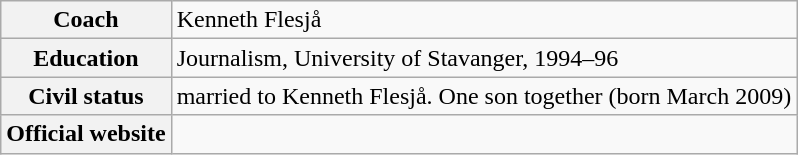<table class="wikitable">
<tr>
<th>Coach</th>
<td>Kenneth Flesjå</td>
</tr>
<tr>
<th>Education</th>
<td>Journalism, University of Stavanger, 1994–96</td>
</tr>
<tr>
<th>Civil status</th>
<td>married to Kenneth Flesjå. One son together (born March 2009)</td>
</tr>
<tr>
<th>Official website</th>
<td></td>
</tr>
</table>
